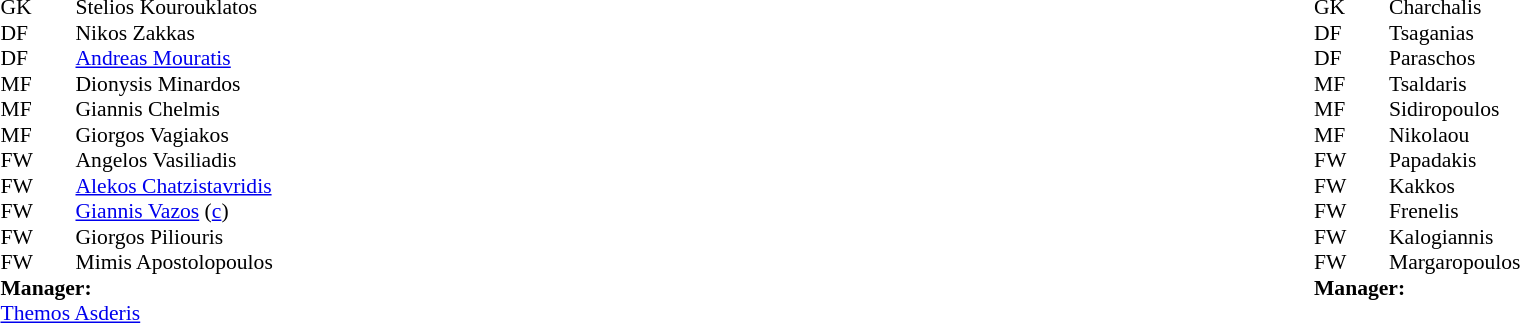<table width="100%">
<tr>
<td valign="top" width="50%"><br><table style="font-size: 90%" cellspacing="0" cellpadding="0">
<tr>
<th width="25"></th>
<th width="25"></th>
</tr>
<tr>
<td>GK</td>
<td></td>
<td> Stelios Kourouklatos</td>
</tr>
<tr>
<td>DF</td>
<td></td>
<td> Nikos Zakkas</td>
</tr>
<tr>
<td>DF</td>
<td></td>
<td> <a href='#'>Andreas Mouratis</a></td>
</tr>
<tr>
<td>MF</td>
<td></td>
<td> Dionysis Minardos</td>
</tr>
<tr>
<td>MF</td>
<td></td>
<td> Giannis Chelmis</td>
</tr>
<tr>
<td>MF</td>
<td></td>
<td> Giorgos Vagiakos</td>
</tr>
<tr>
<td>FW</td>
<td></td>
<td> Angelos Vasiliadis</td>
</tr>
<tr>
<td>FW</td>
<td></td>
<td> <a href='#'>Alekos Chatzistavridis</a></td>
</tr>
<tr>
<td>FW</td>
<td></td>
<td> <a href='#'>Giannis Vazos</a> (<a href='#'>c</a>)</td>
</tr>
<tr>
<td>FW</td>
<td></td>
<td> Giorgos Piliouris</td>
</tr>
<tr>
<td>FW</td>
<td></td>
<td> Mimis Apostolopoulos</td>
</tr>
<tr>
<td colspan=4><strong>Manager:</strong></td>
</tr>
<tr>
<td colspan="4"> <a href='#'>Themos Asderis</a></td>
</tr>
</table>
</td>
<td valign="top" width="50%"><br><table style="font-size: 90%" cellspacing="0" cellpadding="0" align="center">
<tr>
<th width="25"></th>
<th width="25"></th>
</tr>
<tr>
<td>GK</td>
<td></td>
<td> Charchalis</td>
</tr>
<tr>
<td>DF</td>
<td></td>
<td> Tsaganias</td>
</tr>
<tr>
<td>DF</td>
<td></td>
<td> Paraschos</td>
</tr>
<tr>
<td>MF</td>
<td></td>
<td> Tsaldaris</td>
</tr>
<tr>
<td>MF</td>
<td></td>
<td> Sidiropoulos</td>
</tr>
<tr>
<td>MF</td>
<td></td>
<td> Nikolaou</td>
</tr>
<tr>
<td>FW</td>
<td></td>
<td> Papadakis</td>
</tr>
<tr>
<td>FW</td>
<td></td>
<td> Kakkos</td>
</tr>
<tr>
<td>FW</td>
<td></td>
<td> Frenelis</td>
</tr>
<tr>
<td>FW</td>
<td></td>
<td> Kalogiannis</td>
</tr>
<tr>
<td>FW</td>
<td></td>
<td> Margaropoulos</td>
</tr>
<tr>
<td colspan=4><strong>Manager:</strong></td>
</tr>
<tr>
<td></td>
</tr>
</table>
</td>
</tr>
</table>
